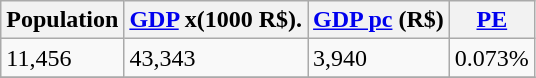<table class="wikitable" border="1">
<tr>
<th>Population</th>
<th><a href='#'>GDP</a> x(1000 R$).</th>
<th><a href='#'>GDP pc</a> (R$)</th>
<th><a href='#'>PE</a></th>
</tr>
<tr>
<td>11,456</td>
<td>43,343</td>
<td>3,940</td>
<td>0.073%</td>
</tr>
<tr>
</tr>
</table>
